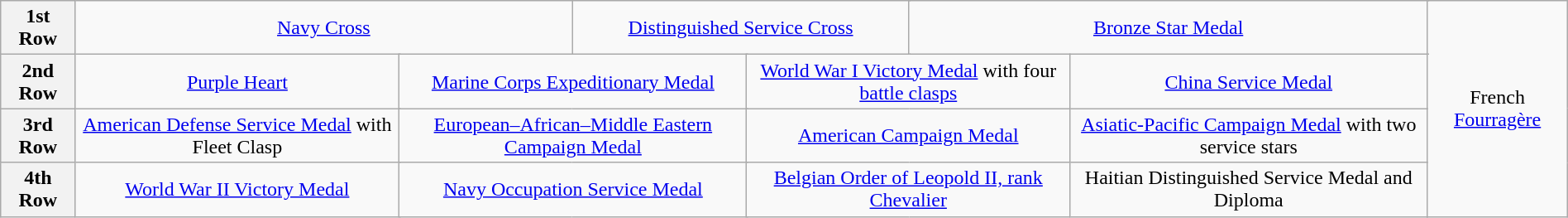<table class="wikitable" style="margin:1em auto; text-align:center;">
<tr>
<th>1st Row</th>
<td colspan="4"><a href='#'>Navy Cross</a></td>
<td colspan="4"><a href='#'>Distinguished Service Cross</a></td>
<td colspan="4"><a href='#'>Bronze Star Medal</a></td>
<td rowspan="4" align="center">French <a href='#'>Fourragère</a></td>
</tr>
<tr>
<th>2nd Row</th>
<td colspan="3"><a href='#'>Purple Heart</a></td>
<td colspan="3"><a href='#'>Marine Corps Expeditionary Medal</a></td>
<td colspan="3"><a href='#'>World War I Victory Medal</a> with four <a href='#'>battle clasps</a></td>
<td colspan="3"><a href='#'>China Service Medal</a></td>
</tr>
<tr>
<th>3rd Row</th>
<td colspan="3"><a href='#'>American Defense Service Medal</a> with Fleet Clasp</td>
<td colspan="3"><a href='#'>European–African–Middle Eastern Campaign Medal</a></td>
<td colspan="3"><a href='#'>American Campaign Medal</a></td>
<td colspan="3"><a href='#'>Asiatic-Pacific Campaign Medal</a> with two service stars</td>
</tr>
<tr>
<th>4th Row</th>
<td colspan="3"><a href='#'>World War II Victory Medal</a></td>
<td colspan="3"><a href='#'>Navy Occupation Service Medal</a></td>
<td colspan="3"><a href='#'>Belgian Order of Leopold II, rank Chevalier</a></td>
<td colspan="3">Haitian Distinguished Service Medal and Diploma</td>
</tr>
</table>
